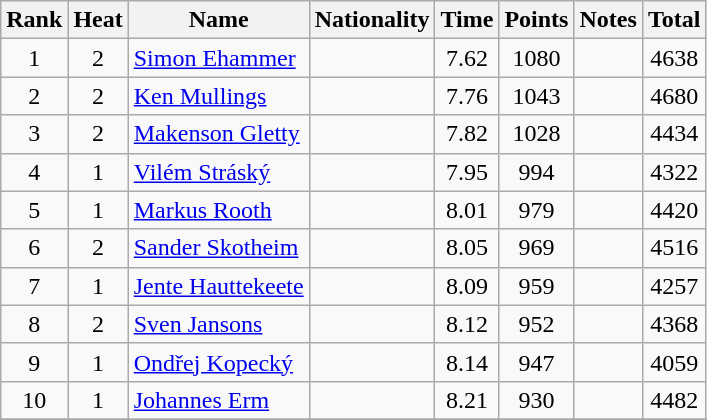<table class="wikitable sortable" style="text-align:center">
<tr>
<th>Rank</th>
<th>Heat</th>
<th>Name</th>
<th>Nationality</th>
<th>Time</th>
<th>Points</th>
<th>Notes</th>
<th>Total</th>
</tr>
<tr>
<td>1</td>
<td>2</td>
<td align="left"><a href='#'>Simon Ehammer</a></td>
<td align="left"></td>
<td>7.62</td>
<td>1080</td>
<td></td>
<td>4638</td>
</tr>
<tr>
<td>2</td>
<td>2</td>
<td align="left"><a href='#'>Ken Mullings</a></td>
<td align="left"></td>
<td>7.76</td>
<td>1043</td>
<td></td>
<td>4680</td>
</tr>
<tr>
<td>3</td>
<td>2</td>
<td align="left"><a href='#'>Makenson Gletty</a></td>
<td align="left"></td>
<td>7.82</td>
<td>1028</td>
<td></td>
<td>4434</td>
</tr>
<tr>
<td>4</td>
<td>1</td>
<td align="left"><a href='#'>Vilém Stráský</a></td>
<td align=left></td>
<td>7.95</td>
<td>994</td>
<td></td>
<td>4322</td>
</tr>
<tr>
<td>5</td>
<td>1</td>
<td align="left"><a href='#'>Markus Rooth</a></td>
<td align=left></td>
<td>8.01</td>
<td>979</td>
<td></td>
<td>4420</td>
</tr>
<tr>
<td>6</td>
<td>2</td>
<td align="left"><a href='#'>Sander Skotheim</a></td>
<td align="left"></td>
<td>8.05</td>
<td>969</td>
<td></td>
<td>4516</td>
</tr>
<tr>
<td>7</td>
<td>1</td>
<td align="left"><a href='#'>Jente Hauttekeete</a></td>
<td align=left></td>
<td>8.09</td>
<td>959</td>
<td></td>
<td>4257</td>
</tr>
<tr>
<td>8</td>
<td>2</td>
<td align="left"><a href='#'>Sven Jansons</a></td>
<td align=left></td>
<td>8.12</td>
<td>952</td>
<td></td>
<td>4368</td>
</tr>
<tr>
<td>9</td>
<td>1</td>
<td align="left"><a href='#'>Ondřej Kopecký</a></td>
<td align=left></td>
<td>8.14</td>
<td>947</td>
<td></td>
<td>4059</td>
</tr>
<tr>
<td>10</td>
<td>1</td>
<td align="left"><a href='#'>Johannes Erm</a></td>
<td align="left"></td>
<td>8.21</td>
<td>930</td>
<td></td>
<td>4482</td>
</tr>
<tr>
</tr>
</table>
